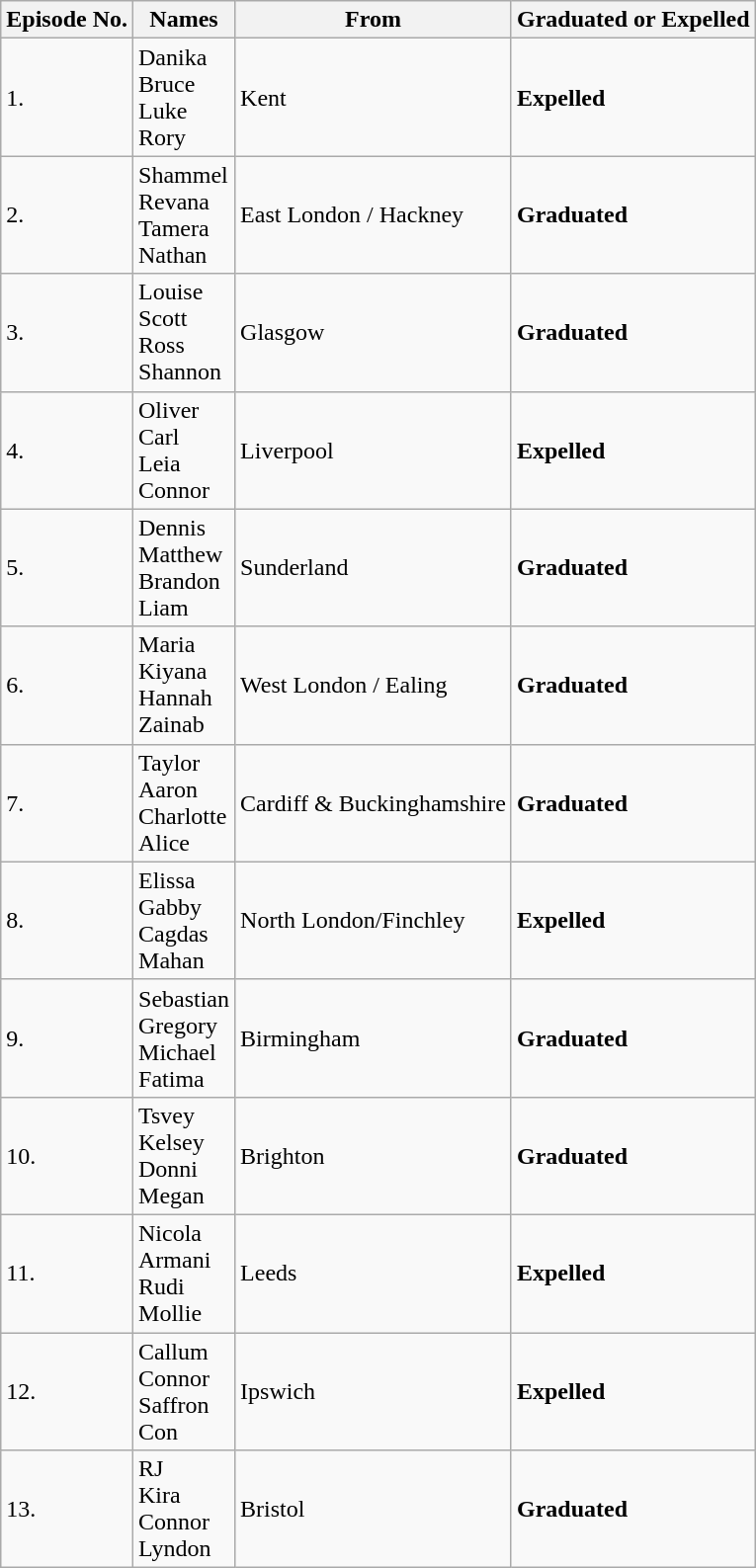<table class="wikitable">
<tr>
<th>Episode No.</th>
<th>Names</th>
<th>From</th>
<th>Graduated or Expelled</th>
</tr>
<tr>
<td>1.</td>
<td>Danika<br>Bruce<br>Luke<br>Rory</td>
<td>Kent</td>
<td><strong>Expelled</strong></td>
</tr>
<tr>
<td>2.</td>
<td>Shammel<br>Revana<br>Tamera<br>Nathan</td>
<td>East London / Hackney</td>
<td><strong>Graduated</strong></td>
</tr>
<tr>
<td>3.</td>
<td>Louise<br>Scott<br>Ross<br>Shannon</td>
<td>Glasgow</td>
<td><strong>Graduated</strong></td>
</tr>
<tr>
<td>4.</td>
<td>Oliver<br>Carl<br>Leia<br>Connor</td>
<td>Liverpool</td>
<td><strong>Expelled</strong></td>
</tr>
<tr>
<td>5.</td>
<td>Dennis<br>Matthew<br>Brandon<br>Liam</td>
<td>Sunderland</td>
<td><strong>Graduated</strong></td>
</tr>
<tr>
<td>6.</td>
<td>Maria<br>Kiyana<br>Hannah<br>Zainab</td>
<td>West London / Ealing</td>
<td><strong>Graduated</strong></td>
</tr>
<tr>
<td>7.</td>
<td>Taylor<br>Aaron<br>Charlotte<br>Alice</td>
<td>Cardiff & Buckinghamshire</td>
<td><strong>Graduated</strong></td>
</tr>
<tr>
<td>8.</td>
<td>Elissa<br>Gabby<br>Cagdas<br>Mahan</td>
<td>North London/Finchley</td>
<td><strong>Expelled</strong></td>
</tr>
<tr>
<td>9.</td>
<td>Sebastian<br>Gregory<br>Michael<br>Fatima</td>
<td>Birmingham</td>
<td><strong>Graduated</strong></td>
</tr>
<tr>
<td>10.</td>
<td>Tsvey<br>Kelsey<br>Donni<br>Megan</td>
<td>Brighton</td>
<td><strong>Graduated</strong></td>
</tr>
<tr>
<td>11.</td>
<td>Nicola<br>Armani<br>Rudi<br>Mollie</td>
<td>Leeds</td>
<td><strong>Expelled</strong></td>
</tr>
<tr>
<td>12.</td>
<td>Callum<br>Connor<br>Saffron<br>Con</td>
<td>Ipswich</td>
<td><strong>Expelled</strong></td>
</tr>
<tr>
<td>13.</td>
<td>RJ<br>Kira<br>Connor<br>Lyndon</td>
<td>Bristol</td>
<td><strong>Graduated</strong></td>
</tr>
</table>
